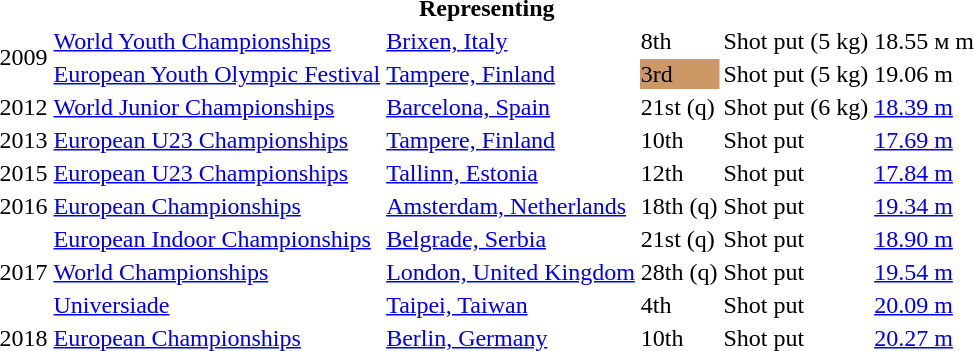<table>
<tr>
<th colspan="6">Representing </th>
</tr>
<tr>
<td rowspan=2>2009</td>
<td><a href='#'>World Youth Championships</a></td>
<td><a href='#'>Brixen, Italy</a></td>
<td>8th</td>
<td>Shot put (5 kg)</td>
<td>18.55 м m</td>
</tr>
<tr>
<td><a href='#'>European Youth Olympic Festival</a></td>
<td><a href='#'>Tampere, Finland</a></td>
<td bgcolor=cc9966>3rd</td>
<td>Shot put (5 kg)</td>
<td>19.06 m</td>
</tr>
<tr>
<td>2012</td>
<td><a href='#'>World Junior Championships</a></td>
<td><a href='#'>Barcelona, Spain</a></td>
<td>21st (q)</td>
<td>Shot put (6 kg)</td>
<td><a href='#'>18.39 m</a></td>
</tr>
<tr>
<td>2013</td>
<td><a href='#'>European U23 Championships</a></td>
<td><a href='#'>Tampere, Finland</a></td>
<td>10th</td>
<td>Shot put</td>
<td><a href='#'>17.69 m</a></td>
</tr>
<tr>
<td>2015</td>
<td><a href='#'>European U23 Championships</a></td>
<td><a href='#'>Tallinn, Estonia</a></td>
<td>12th</td>
<td>Shot put</td>
<td><a href='#'>17.84 m</a></td>
</tr>
<tr>
<td>2016</td>
<td><a href='#'>European Championships</a></td>
<td><a href='#'>Amsterdam, Netherlands</a></td>
<td>18th (q)</td>
<td>Shot put</td>
<td><a href='#'>19.34 m</a></td>
</tr>
<tr>
<td rowspan=3>2017</td>
<td><a href='#'>European Indoor Championships</a></td>
<td><a href='#'>Belgrade, Serbia</a></td>
<td>21st (q)</td>
<td>Shot put</td>
<td><a href='#'>18.90 m</a></td>
</tr>
<tr>
<td><a href='#'>World Championships</a></td>
<td><a href='#'>London, United Kingdom</a></td>
<td>28th (q)</td>
<td>Shot put</td>
<td><a href='#'>19.54 m</a></td>
</tr>
<tr>
<td><a href='#'>Universiade</a></td>
<td><a href='#'>Taipei, Taiwan</a></td>
<td>4th</td>
<td>Shot put</td>
<td><a href='#'>20.09 m</a></td>
</tr>
<tr>
<td>2018</td>
<td><a href='#'>European Championships</a></td>
<td><a href='#'>Berlin, Germany</a></td>
<td>10th</td>
<td>Shot put</td>
<td><a href='#'>20.27 m</a></td>
</tr>
</table>
